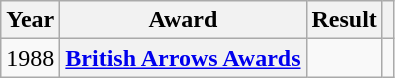<table class="wikitable plainrowheaders">
<tr>
<th scope=col>Year</th>
<th scope=col>Award</th>
<th scope=col>Result</th>
<th scope=col></th>
</tr>
<tr>
<td>1988</td>
<th scope=row><a href='#'>British Arrows Awards</a></th>
<td></td>
<td align=center></td>
</tr>
</table>
